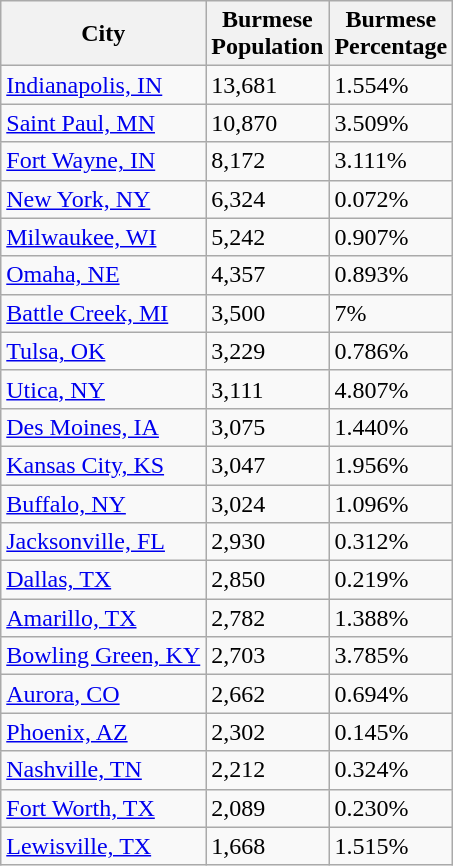<table class="wikitable sortable">
<tr>
<th>City</th>
<th>Burmese<br>Population</th>
<th>Burmese<br>Percentage</th>
</tr>
<tr>
<td><a href='#'>Indianapolis, IN</a></td>
<td>13,681</td>
<td>1.554%</td>
</tr>
<tr>
<td><a href='#'>Saint Paul, MN</a></td>
<td>10,870</td>
<td>3.509%</td>
</tr>
<tr>
<td><a href='#'>Fort Wayne, IN</a></td>
<td>8,172</td>
<td>3.111%</td>
</tr>
<tr>
<td><a href='#'>New York, NY</a></td>
<td>6,324</td>
<td>0.072%</td>
</tr>
<tr>
<td><a href='#'>Milwaukee, WI</a></td>
<td>5,242</td>
<td>0.907%</td>
</tr>
<tr>
<td><a href='#'>Omaha, NE</a></td>
<td>4,357</td>
<td>0.893%</td>
</tr>
<tr>
<td><a href='#'>Battle Creek, MI</a></td>
<td>3,500</td>
<td>7%</td>
</tr>
<tr>
<td><a href='#'>Tulsa, OK</a></td>
<td>3,229</td>
<td>0.786%</td>
</tr>
<tr>
<td><a href='#'>Utica, NY</a></td>
<td>3,111</td>
<td>4.807%</td>
</tr>
<tr>
<td><a href='#'>Des Moines, IA</a></td>
<td>3,075</td>
<td>1.440%</td>
</tr>
<tr>
<td><a href='#'>Kansas City, KS</a></td>
<td>3,047</td>
<td>1.956%</td>
</tr>
<tr>
<td><a href='#'>Buffalo, NY</a></td>
<td>3,024</td>
<td>1.096%</td>
</tr>
<tr>
<td><a href='#'>Jacksonville, FL</a></td>
<td>2,930</td>
<td>0.312%</td>
</tr>
<tr>
<td><a href='#'>Dallas, TX</a></td>
<td>2,850</td>
<td>0.219%</td>
</tr>
<tr>
<td><a href='#'>Amarillo, TX</a></td>
<td>2,782</td>
<td>1.388%</td>
</tr>
<tr>
<td><a href='#'>Bowling Green, KY</a></td>
<td>2,703</td>
<td>3.785%</td>
</tr>
<tr>
<td><a href='#'>Aurora, CO</a></td>
<td>2,662</td>
<td>0.694%</td>
</tr>
<tr>
<td><a href='#'>Phoenix, AZ</a></td>
<td>2,302</td>
<td>0.145%</td>
</tr>
<tr>
<td><a href='#'>Nashville, TN</a></td>
<td>2,212</td>
<td>0.324%</td>
</tr>
<tr>
<td><a href='#'>Fort Worth, TX</a></td>
<td>2,089</td>
<td>0.230%</td>
</tr>
<tr>
<td><a href='#'>Lewisville, TX</a></td>
<td>1,668</td>
<td>1.515%</td>
</tr>
</table>
